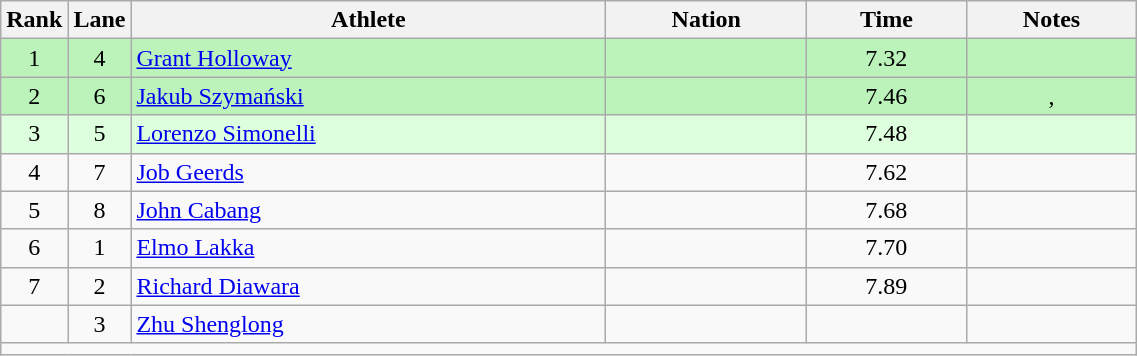<table class="wikitable sortable" style="text-align:center;width: 60%;">
<tr>
<th scope="col" style="width: 10px;">Rank</th>
<th scope="col" style="width: 10px;">Lane</th>
<th scope="col">Athlete</th>
<th scope="col">Nation</th>
<th scope="col">Time</th>
<th scope="col">Notes</th>
</tr>
<tr bgcolor=bbf3bb>
<td>1</td>
<td>4</td>
<td align=left><a href='#'>Grant Holloway</a></td>
<td align=left></td>
<td>7.32</td>
<td></td>
</tr>
<tr bgcolor=bbf3bb>
<td>2</td>
<td>6</td>
<td align=left><a href='#'>Jakub Szymański</a></td>
<td align=left></td>
<td>7.46</td>
<td>, </td>
</tr>
<tr bgcolor=ddffdd>
<td>3</td>
<td>5</td>
<td align=left><a href='#'>Lorenzo Simonelli</a></td>
<td align=left></td>
<td>7.48</td>
<td></td>
</tr>
<tr>
<td>4</td>
<td>7</td>
<td align=left><a href='#'>Job Geerds</a></td>
<td align=left></td>
<td>7.62</td>
<td></td>
</tr>
<tr>
<td>5</td>
<td>8</td>
<td align=left><a href='#'>John Cabang</a></td>
<td align=left></td>
<td>7.68</td>
<td></td>
</tr>
<tr>
<td>6</td>
<td>1</td>
<td align=left><a href='#'>Elmo Lakka</a></td>
<td align=left></td>
<td>7.70</td>
<td></td>
</tr>
<tr>
<td>7</td>
<td>2</td>
<td align=left><a href='#'>Richard Diawara</a></td>
<td align=left></td>
<td>7.89</td>
<td></td>
</tr>
<tr>
<td></td>
<td>3</td>
<td align=left><a href='#'>Zhu Shenglong</a></td>
<td align=left></td>
<td></td>
<td></td>
</tr>
<tr class="sortbottom">
<td colspan="6"></td>
</tr>
</table>
